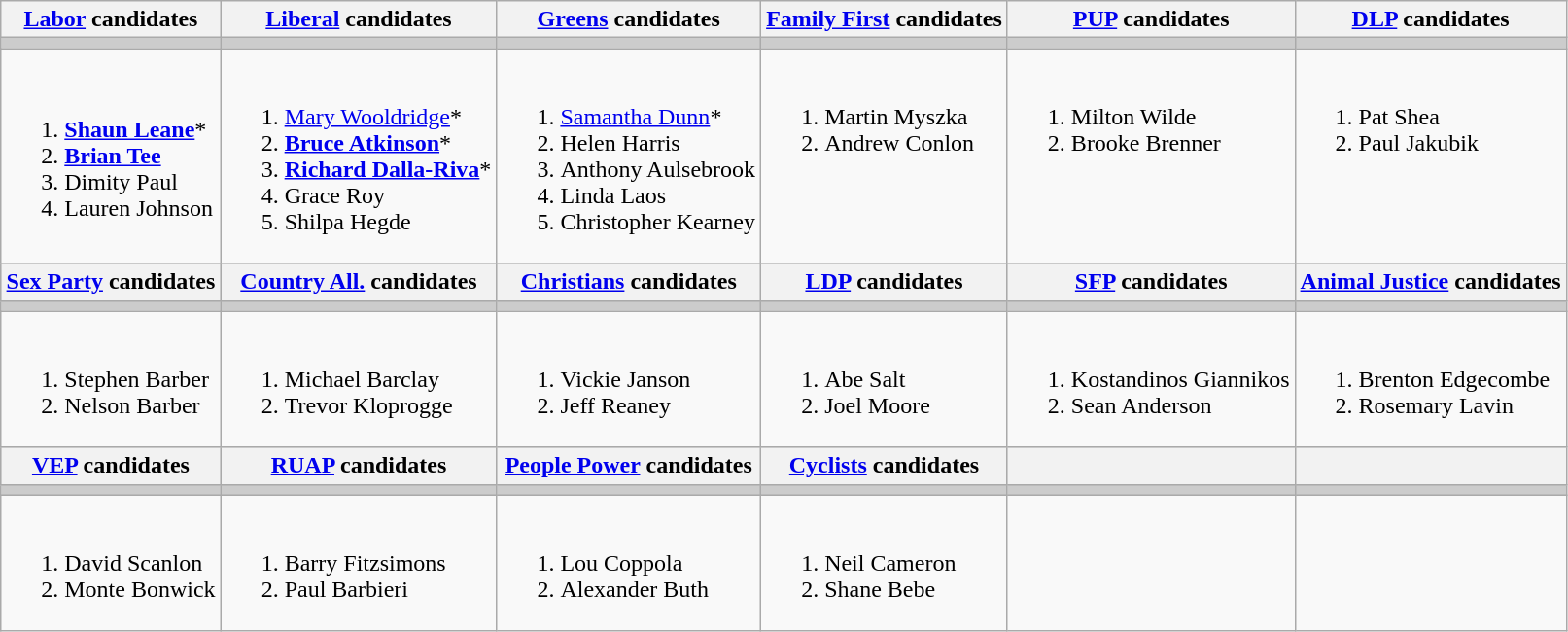<table class="wikitable">
<tr>
<th><a href='#'>Labor</a> candidates</th>
<th><a href='#'>Liberal</a> candidates</th>
<th><a href='#'>Greens</a> candidates</th>
<th><a href='#'>Family First</a> candidates</th>
<th><a href='#'>PUP</a> candidates</th>
<th><a href='#'>DLP</a> candidates</th>
</tr>
<tr bgcolor="#cccccc">
<td></td>
<td></td>
<td></td>
<td></td>
<td></td>
<td></td>
</tr>
<tr>
<td><br><ol><li><strong><a href='#'>Shaun Leane</a></strong>*</li><li><strong><a href='#'>Brian Tee</a></strong></li><li>Dimity Paul</li><li>Lauren Johnson</li></ol></td>
<td><br><ol><li><a href='#'>Mary Wooldridge</a>*</li><li><strong><a href='#'>Bruce Atkinson</a></strong>*</li><li><strong><a href='#'>Richard Dalla-Riva</a></strong>*</li><li>Grace Roy</li><li>Shilpa Hegde</li></ol></td>
<td><br><ol><li><a href='#'>Samantha Dunn</a>*</li><li>Helen Harris</li><li>Anthony Aulsebrook</li><li>Linda Laos</li><li>Christopher Kearney</li></ol></td>
<td valign=top><br><ol><li>Martin Myszka</li><li>Andrew Conlon</li></ol></td>
<td valign=top><br><ol><li>Milton Wilde</li><li>Brooke Brenner</li></ol></td>
<td valign=top><br><ol><li>Pat Shea</li><li>Paul Jakubik</li></ol></td>
</tr>
<tr bgcolor="#cccccc">
<th><a href='#'>Sex Party</a> candidates</th>
<th><a href='#'>Country All.</a> candidates</th>
<th><a href='#'>Christians</a> candidates</th>
<th><a href='#'>LDP</a> candidates</th>
<th><a href='#'>SFP</a> candidates</th>
<th><a href='#'>Animal Justice</a> candidates</th>
</tr>
<tr bgcolor="#cccccc">
<td></td>
<td></td>
<td></td>
<td></td>
<td></td>
<td></td>
</tr>
<tr>
<td valign=top><br><ol><li>Stephen Barber</li><li>Nelson Barber</li></ol></td>
<td valign=top><br><ol><li>Michael Barclay</li><li>Trevor Kloprogge</li></ol></td>
<td valign=top><br><ol><li>Vickie Janson</li><li>Jeff Reaney</li></ol></td>
<td valign=top><br><ol><li>Abe Salt</li><li>Joel Moore</li></ol></td>
<td valign=top><br><ol><li>Kostandinos Giannikos</li><li>Sean Anderson</li></ol></td>
<td valign=top><br><ol><li>Brenton Edgecombe</li><li>Rosemary Lavin</li></ol></td>
</tr>
<tr bgcolor="#cccccc">
<th><a href='#'>VEP</a> candidates</th>
<th><a href='#'>RUAP</a> candidates</th>
<th><a href='#'>People Power</a> candidates</th>
<th><a href='#'>Cyclists</a> candidates</th>
<th></th>
<th></th>
</tr>
<tr bgcolor="#cccccc">
<td></td>
<td></td>
<td></td>
<td></td>
<td></td>
<td></td>
</tr>
<tr>
<td valign=top><br><ol><li>David Scanlon</li><li>Monte Bonwick</li></ol></td>
<td valign=top><br><ol><li>Barry Fitzsimons</li><li>Paul Barbieri</li></ol></td>
<td valign=top><br><ol><li>Lou Coppola</li><li>Alexander Buth</li></ol></td>
<td valign=top><br><ol><li>Neil Cameron</li><li>Shane Bebe</li></ol></td>
<td valign=top></td>
<td valign=top></td>
</tr>
</table>
